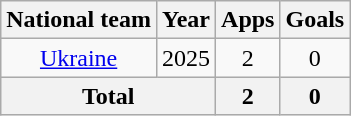<table class="wikitable" style="text-align:center">
<tr>
<th>National team</th>
<th>Year</th>
<th>Apps</th>
<th>Goals</th>
</tr>
<tr>
<td><a href='#'>Ukraine</a></td>
<td>2025</td>
<td>2</td>
<td>0</td>
</tr>
<tr>
<th colspan="2">Total</th>
<th>2</th>
<th>0</th>
</tr>
</table>
